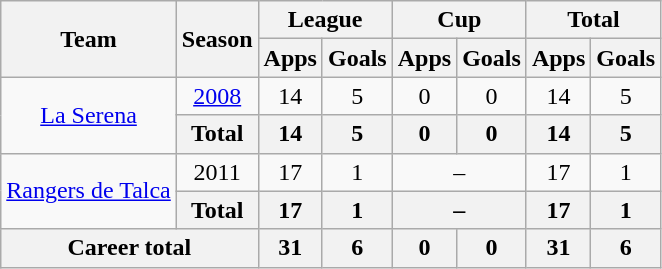<table class="wikitable" style=text-align:center>
<tr>
<th rowspan=2>Team</th>
<th rowspan=2>Season</th>
<th colspan=2>League</th>
<th colspan=2>Cup</th>
<th colspan=2>Total</th>
</tr>
<tr>
<th>Apps</th>
<th>Goals</th>
<th>Apps</th>
<th>Goals</th>
<th>Apps</th>
<th>Goals</th>
</tr>
<tr>
<td rowspan="2"><a href='#'>La Serena</a></td>
<td><a href='#'>2008</a></td>
<td>14</td>
<td>5</td>
<td>0</td>
<td>0</td>
<td>14</td>
<td>5</td>
</tr>
<tr>
<th>Total</th>
<th>14</th>
<th>5</th>
<th>0</th>
<th>0</th>
<th>14</th>
<th>5</th>
</tr>
<tr>
<td rowspan="2"><a href='#'>Rangers de Talca</a></td>
<td>2011</td>
<td>17</td>
<td>1</td>
<td colspan="2">–</td>
<td>17</td>
<td>1</td>
</tr>
<tr>
<th>Total</th>
<th>17</th>
<th>1</th>
<th colspan="2">–</th>
<th>17</th>
<th>1</th>
</tr>
<tr>
<th colspan=2>Career total</th>
<th>31</th>
<th>6</th>
<th>0</th>
<th>0</th>
<th>31</th>
<th>6</th>
</tr>
</table>
